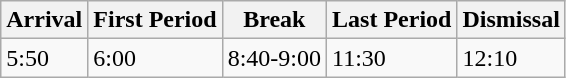<table class="wikitable">
<tr>
<th>Arrival</th>
<th>First Period</th>
<th>Break</th>
<th>Last Period</th>
<th>Dismissal</th>
</tr>
<tr>
<td>5:50</td>
<td>6:00</td>
<td>8:40-9:00</td>
<td>11:30</td>
<td>12:10</td>
</tr>
</table>
